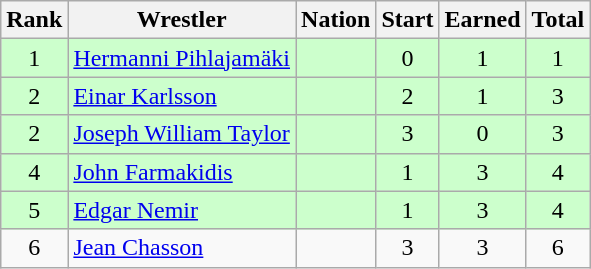<table class="wikitable sortable" style="text-align:center;">
<tr>
<th>Rank</th>
<th>Wrestler</th>
<th>Nation</th>
<th>Start</th>
<th>Earned</th>
<th>Total</th>
</tr>
<tr style="background:#cfc;">
<td>1</td>
<td align=left><a href='#'>Hermanni Pihlajamäki</a></td>
<td align=left></td>
<td>0</td>
<td>1</td>
<td>1</td>
</tr>
<tr style="background:#cfc;">
<td>2</td>
<td align=left><a href='#'>Einar Karlsson</a></td>
<td align=left></td>
<td>2</td>
<td>1</td>
<td>3</td>
</tr>
<tr style="background:#cfc;">
<td>2</td>
<td align=left><a href='#'>Joseph William Taylor</a></td>
<td align=left></td>
<td>3</td>
<td>0</td>
<td>3</td>
</tr>
<tr style="background:#cfc;">
<td>4</td>
<td align=left><a href='#'>John Farmakidis</a></td>
<td align=left></td>
<td>1</td>
<td>3</td>
<td>4</td>
</tr>
<tr style="background:#cfc;">
<td>5</td>
<td align=left><a href='#'>Edgar Nemir</a></td>
<td align=left></td>
<td>1</td>
<td>3</td>
<td>4</td>
</tr>
<tr>
<td>6</td>
<td align=left><a href='#'>Jean Chasson</a></td>
<td align=left></td>
<td>3</td>
<td>3</td>
<td>6</td>
</tr>
</table>
